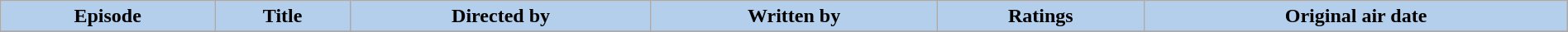<table class="wikitable plainrowheaders" style="width: 100%; margin-right: 0; background: #ffffff;">
<tr style="color:black">
<th style="background: #B4CFEC;">Episode</th>
<th style="background: #B4CFEC;">Title</th>
<th style="background: #B4CFEC;">Directed by</th>
<th style="background: #B4CFEC;">Written by</th>
<th style="background: #B4CFEC;">Ratings</th>
<th style="background: #B4CFEC;">Original air date</th>
</tr>
<tr>
</tr>
</table>
